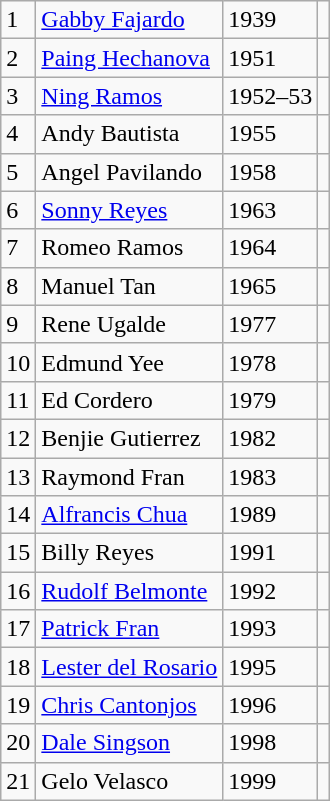<table class=wikitable>
<tr>
<td>1</td>
<td><a href='#'>Gabby Fajardo</a></td>
<td>1939</td>
<td></td>
</tr>
<tr>
<td>2</td>
<td><a href='#'>Paing Hechanova</a></td>
<td>1951</td>
<td></td>
</tr>
<tr>
<td>3</td>
<td><a href='#'>Ning Ramos</a></td>
<td>1952–53</td>
<td></td>
</tr>
<tr>
<td>4</td>
<td>Andy Bautista</td>
<td>1955</td>
<td></td>
</tr>
<tr>
<td>5</td>
<td>Angel Pavilando</td>
<td>1958</td>
<td></td>
</tr>
<tr>
<td>6</td>
<td><a href='#'>Sonny Reyes</a></td>
<td>1963</td>
<td></td>
</tr>
<tr>
<td>7</td>
<td>Romeo Ramos</td>
<td>1964</td>
<td></td>
</tr>
<tr>
<td>8</td>
<td>Manuel Tan</td>
<td>1965</td>
<td></td>
</tr>
<tr>
<td>9</td>
<td>Rene Ugalde</td>
<td>1977</td>
<td></td>
</tr>
<tr>
<td>10</td>
<td>Edmund Yee</td>
<td>1978</td>
<td></td>
</tr>
<tr>
<td>11</td>
<td>Ed Cordero</td>
<td>1979</td>
<td></td>
</tr>
<tr>
<td>12</td>
<td>Benjie Gutierrez</td>
<td>1982</td>
<td></td>
</tr>
<tr>
<td>13</td>
<td>Raymond Fran</td>
<td>1983</td>
<td></td>
</tr>
<tr>
<td>14</td>
<td><a href='#'>Alfrancis Chua</a></td>
<td>1989</td>
<td></td>
</tr>
<tr>
<td>15</td>
<td>Billy Reyes</td>
<td>1991</td>
<td></td>
</tr>
<tr>
<td>16</td>
<td><a href='#'>Rudolf Belmonte</a></td>
<td>1992</td>
<td></td>
</tr>
<tr>
<td>17</td>
<td><a href='#'>Patrick Fran</a></td>
<td>1993</td>
<td></td>
</tr>
<tr>
<td>18</td>
<td><a href='#'>Lester del Rosario</a></td>
<td>1995</td>
<td></td>
</tr>
<tr>
<td>19</td>
<td><a href='#'>Chris Cantonjos</a></td>
<td>1996</td>
<td></td>
</tr>
<tr>
<td>20</td>
<td><a href='#'>Dale Singson</a></td>
<td>1998</td>
<td></td>
</tr>
<tr>
<td>21</td>
<td>Gelo Velasco</td>
<td>1999</td>
<td></td>
</tr>
</table>
